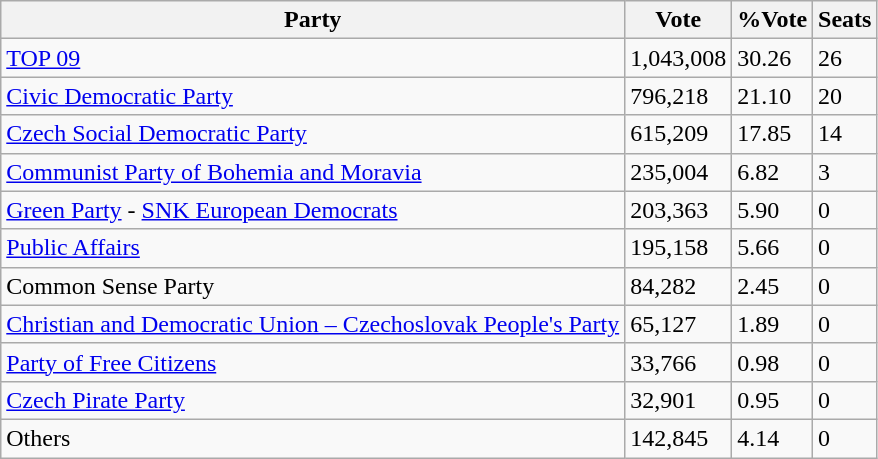<table class="wikitable">
<tr>
<th>Party</th>
<th>Vote</th>
<th>%Vote</th>
<th>Seats</th>
</tr>
<tr>
<td><a href='#'>TOP 09</a></td>
<td>1,043,008</td>
<td>30.26</td>
<td>26</td>
</tr>
<tr>
<td><a href='#'>Civic Democratic Party</a></td>
<td>796,218</td>
<td>21.10</td>
<td>20</td>
</tr>
<tr>
<td><a href='#'>Czech Social Democratic Party</a></td>
<td>615,209</td>
<td>17.85</td>
<td>14</td>
</tr>
<tr>
<td><a href='#'>Communist Party of Bohemia and Moravia</a></td>
<td>235,004</td>
<td>6.82</td>
<td>3</td>
</tr>
<tr>
<td><a href='#'>Green Party</a> - <a href='#'>SNK European Democrats</a></td>
<td>203,363</td>
<td>5.90</td>
<td>0</td>
</tr>
<tr>
<td><a href='#'>Public Affairs</a></td>
<td>195,158</td>
<td>5.66</td>
<td>0</td>
</tr>
<tr>
<td>Common Sense Party</td>
<td>84,282</td>
<td>2.45</td>
<td>0</td>
</tr>
<tr>
<td><a href='#'>Christian and Democratic Union – Czechoslovak People's Party</a></td>
<td>65,127</td>
<td>1.89</td>
<td>0</td>
</tr>
<tr>
<td><a href='#'>Party of Free Citizens</a></td>
<td>33,766</td>
<td>0.98</td>
<td>0</td>
</tr>
<tr>
<td><a href='#'>Czech Pirate Party</a></td>
<td>32,901</td>
<td>0.95</td>
<td>0</td>
</tr>
<tr>
<td>Others</td>
<td>142,845</td>
<td>4.14</td>
<td>0</td>
</tr>
</table>
